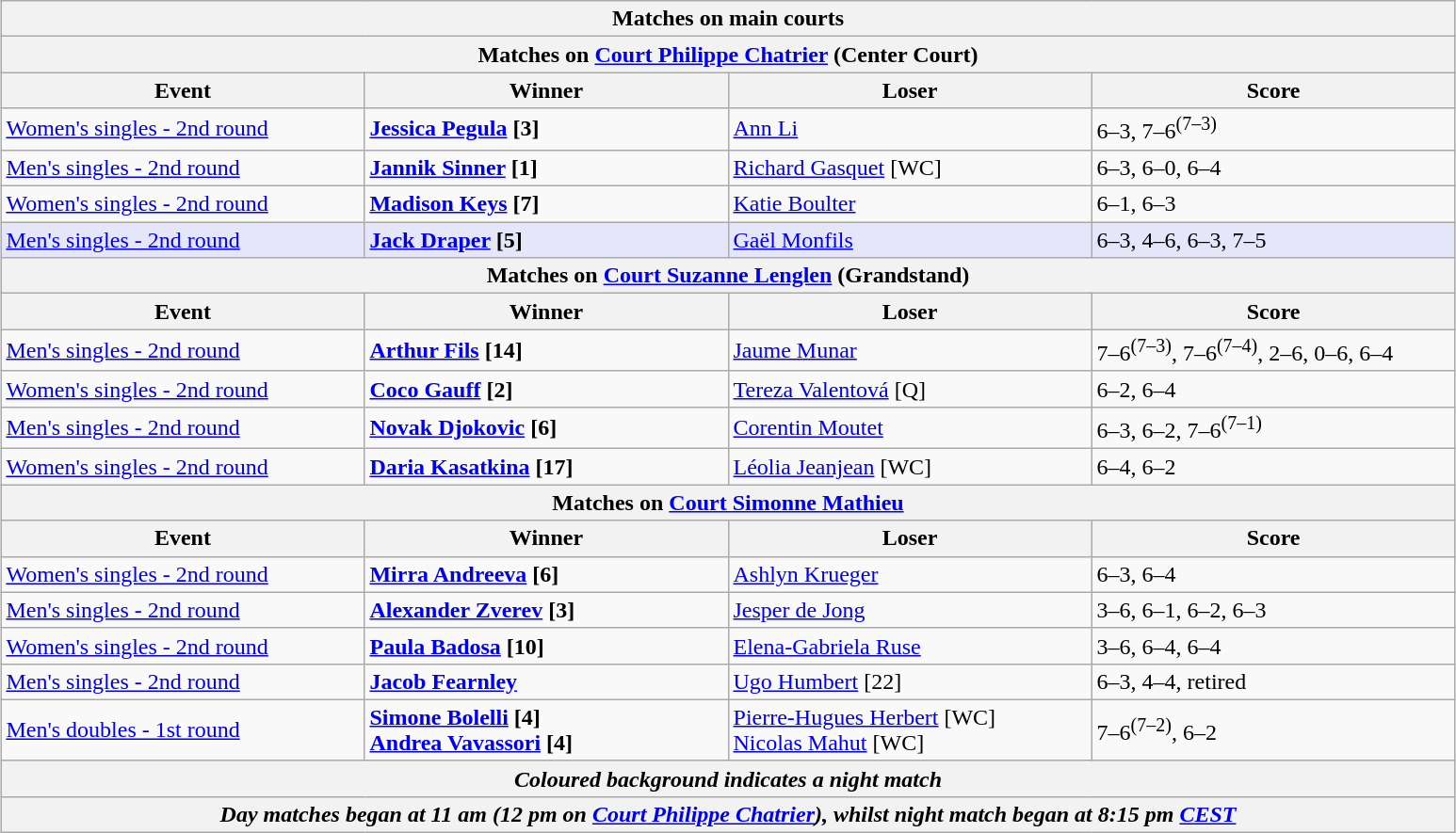<table class="wikitable" style="margin:auto;">
<tr>
<th colspan=4 style=white-space:nowrap>Matches on main courts</th>
</tr>
<tr>
<th colspan=4>Matches on <a href='#'>Court Philippe Chatrier</a> (Center Court)</th>
</tr>
<tr>
<th width=250>Event</th>
<th width=250>Winner</th>
<th width=250>Loser</th>
<th width=250>Score</th>
</tr>
<tr>
<td><a href='#'>Women's singles - 2nd round</a></td>
<td><strong> <a href='#'>Jessica Pegula</a> [3]</strong></td>
<td> <a href='#'>Ann Li</a></td>
<td>6–3, 7–6<sup>(7–3)</sup></td>
</tr>
<tr>
<td><a href='#'>Men's singles - 2nd round</a></td>
<td><strong> <a href='#'>Jannik Sinner</a> [1] </strong></td>
<td> <a href='#'>Richard Gasquet</a> [WC]</td>
<td>6–3, 6–0, 6–4</td>
</tr>
<tr>
<td><a href='#'>Women's singles - 2nd round</a></td>
<td><strong> <a href='#'>Madison Keys</a> [7]</strong></td>
<td> <a href='#'>Katie Boulter</a></td>
<td>6–1, 6–3</td>
</tr>
<tr style="background:lavender">
<td><a href='#'>Men's singles - 2nd round</a></td>
<td><strong> <a href='#'>Jack Draper</a> [5] </strong></td>
<td> <a href='#'>Gaël Monfils</a></td>
<td>6–3, 4–6, 6–3, 7–5</td>
</tr>
<tr>
<th colspan=4>Matches on <a href='#'>Court Suzanne Lenglen</a> (Grandstand)</th>
</tr>
<tr>
<th width=250>Event</th>
<th width=250>Winner</th>
<th width=250>Loser</th>
<th width=250>Score</th>
</tr>
<tr>
<td><a href='#'>Men's singles - 2nd round</a></td>
<td><strong> <a href='#'>Arthur Fils</a> [14]</strong></td>
<td> <a href='#'>Jaume Munar</a></td>
<td>7–6<sup>(7–3)</sup>, 7–6<sup>(7–4)</sup>, 2–6, 0–6, 6–4</td>
</tr>
<tr>
<td><a href='#'>Women's singles - 2nd round</a></td>
<td><strong> <a href='#'>Coco Gauff</a> [2]</strong></td>
<td> <a href='#'>Tereza Valentová</a> [Q]</td>
<td>6–2, 6–4</td>
</tr>
<tr>
<td><a href='#'>Men's singles - 2nd round</a></td>
<td><strong> <a href='#'>Novak Djokovic</a> [6]</strong></td>
<td> <a href='#'>Corentin Moutet</a></td>
<td>6–3, 6–2, 7–6<sup>(7–1)</sup></td>
</tr>
<tr>
<td><a href='#'>Women's singles - 2nd round</a></td>
<td><strong> <a href='#'>Daria Kasatkina</a> [17]</strong></td>
<td> <a href='#'>Léolia Jeanjean</a> [WC]</td>
<td>6–4, 6–2</td>
</tr>
<tr>
<th colspan=4>Matches on <a href='#'>Court Simonne Mathieu</a></th>
</tr>
<tr>
<th width=250>Event</th>
<th width=250>Winner</th>
<th width=250>Loser</th>
<th width=250>Score</th>
</tr>
<tr>
<td><a href='#'>Women's singles - 2nd round</a></td>
<td><strong> <a href='#'>Mirra Andreeva</a> [6]</strong></td>
<td> <a href='#'>Ashlyn Krueger</a></td>
<td>6–3, 6–4</td>
</tr>
<tr>
<td><a href='#'>Men's singles - 2nd round</a></td>
<td><strong> <a href='#'>Alexander Zverev</a> [3]</strong></td>
<td> <a href='#'>Jesper de Jong</a></td>
<td>3–6, 6–1, 6–2, 6–3</td>
</tr>
<tr>
<td><a href='#'>Women's singles - 2nd round</a></td>
<td><strong> <a href='#'>Paula Badosa</a> [10]</strong></td>
<td> <a href='#'>Elena-Gabriela Ruse</a></td>
<td>3–6, 6–4, 6–4</td>
</tr>
<tr>
<td><a href='#'>Men's singles - 2nd round</a></td>
<td><strong> <a href='#'>Jacob Fearnley</a></strong></td>
<td> <a href='#'>Ugo Humbert</a> [22]</td>
<td>6–3, 4–4, retired</td>
</tr>
<tr>
<td><a href='#'>Men's doubles - 1st round</a></td>
<td><strong> <a href='#'>Simone Bolelli</a> [4]<br> <a href='#'>Andrea Vavassori</a> [4]</strong></td>
<td> <a href='#'>Pierre-Hugues Herbert</a> [WC]<br> <a href='#'>Nicolas Mahut</a> [WC]</td>
<td>7–6<sup>(7–2)</sup>, 6–2</td>
</tr>
<tr>
<th colspan=4><em>Coloured background indicates a night match</em></th>
</tr>
<tr>
<th colspan=4><em>Day matches began at 11 am (12 pm on <a href='#'>Court Philippe Chatrier</a>), whilst night match began at 8:15 pm <a href='#'>CEST</a></em></th>
</tr>
</table>
